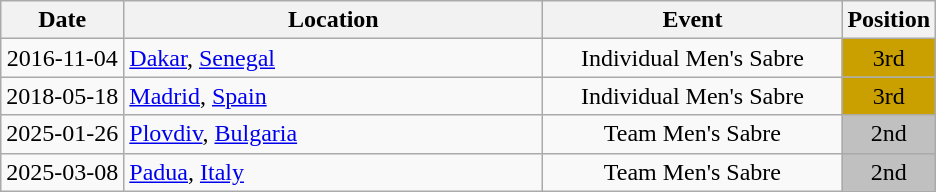<table class="wikitable" style="text-align:center;">
<tr>
<th>Date</th>
<th style="width:17em">Location</th>
<th style="width:12em">Event</th>
<th>Position</th>
</tr>
<tr>
<td>2016-11-04</td>
<td rowspan="1" align="left"> <a href='#'>Dakar</a>, <a href='#'>Senegal</a></td>
<td>Individual Men's Sabre</td>
<td bgcolor="caramel">3rd</td>
</tr>
<tr>
<td>2018-05-18</td>
<td rowspan="1" align="left"> <a href='#'>Madrid</a>, <a href='#'>Spain</a></td>
<td>Individual Men's Sabre</td>
<td bgcolor="caramel">3rd</td>
</tr>
<tr>
<td>2025-01-26</td>
<td rowspan="1" align="left"> <a href='#'>Plovdiv</a>, <a href='#'>Bulgaria</a></td>
<td>Team Men's Sabre</td>
<td bgcolor="silver">2nd</td>
</tr>
<tr>
<td>2025-03-08</td>
<td rowspan="1" align="left"> <a href='#'>Padua</a>, <a href='#'>Italy</a></td>
<td>Team Men's Sabre</td>
<td bgcolor="silver">2nd</td>
</tr>
</table>
